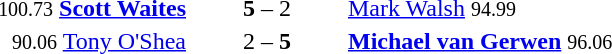<table style="text-align:center">
<tr>
<th width=223></th>
<th width=100></th>
<th width=223></th>
</tr>
<tr>
<td align=right><small><span>100.73</span></small> <strong><a href='#'>Scott Waites</a></strong> </td>
<td><strong>5</strong> – 2</td>
<td align=left> <a href='#'>Mark Walsh</a> <small><span>94.99</span></small></td>
</tr>
<tr>
<td align=right><small><span>90.06</span></small> <a href='#'>Tony O'Shea</a> </td>
<td>2 – <strong>5</strong></td>
<td align=left> <strong><a href='#'>Michael van Gerwen</a></strong> <small><span>96.06</span></small></td>
</tr>
</table>
